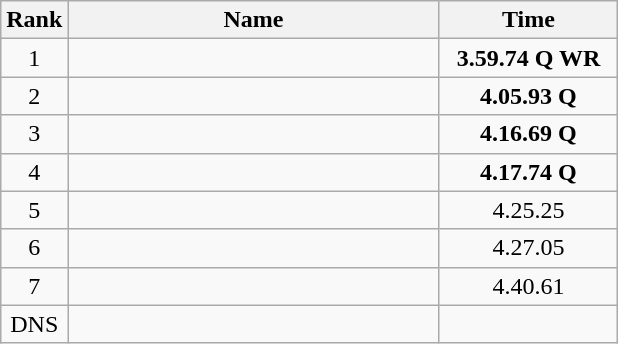<table class="wikitable" style="text-align:center;">
<tr>
<th>Rank</th>
<th style="width:15em">Name</th>
<th style="width:7em">Time</th>
</tr>
<tr>
<td>1</td>
<td align=left></td>
<td><strong>3.59.74 Q WR</strong></td>
</tr>
<tr>
<td>2</td>
<td align=left></td>
<td><strong>4.05.93 Q</strong></td>
</tr>
<tr>
<td>3</td>
<td align=left></td>
<td><strong>4.16.69 Q</strong></td>
</tr>
<tr>
<td>4</td>
<td align=left></td>
<td><strong>4.17.74 Q</strong></td>
</tr>
<tr>
<td>5</td>
<td align=left></td>
<td>4.25.25</td>
</tr>
<tr>
<td>6</td>
<td align=left></td>
<td>4.27.05</td>
</tr>
<tr>
<td>7</td>
<td align=left></td>
<td>4.40.61</td>
</tr>
<tr>
<td>DNS</td>
<td align=left></td>
<td></td>
</tr>
</table>
